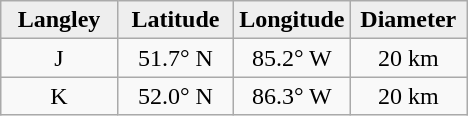<table class="wikitable">
<tr>
<th width="25%" style="background:#eeeeee;">Langley</th>
<th width="25%" style="background:#eeeeee;">Latitude</th>
<th width="25%" style="background:#eeeeee;">Longitude</th>
<th width="25%" style="background:#eeeeee;">Diameter</th>
</tr>
<tr>
<td align="center">J</td>
<td align="center">51.7° N</td>
<td align="center">85.2° W</td>
<td align="center">20 km</td>
</tr>
<tr>
<td align="center">K</td>
<td align="center">52.0° N</td>
<td align="center">86.3° W</td>
<td align="center">20 km</td>
</tr>
</table>
